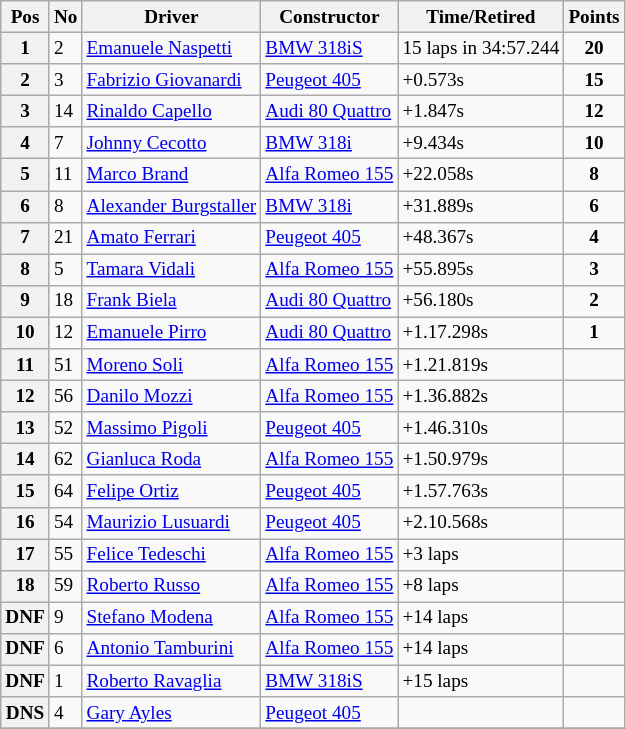<table class="wikitable" style="font-size: 80%;">
<tr>
<th>Pos</th>
<th>No</th>
<th>Driver</th>
<th>Constructor</th>
<th>Time/Retired</th>
<th>Points</th>
</tr>
<tr>
<th>1</th>
<td>2</td>
<td> <a href='#'>Emanuele Naspetti</a></td>
<td><a href='#'>BMW 318iS</a></td>
<td>15 laps in 34:57.244</td>
<td align=center><strong>20</strong></td>
</tr>
<tr>
<th>2</th>
<td>3</td>
<td> <a href='#'>Fabrizio Giovanardi</a></td>
<td><a href='#'>Peugeot 405</a></td>
<td>+0.573s</td>
<td align=center><strong>15</strong></td>
</tr>
<tr>
<th>3</th>
<td>14</td>
<td> <a href='#'>Rinaldo Capello</a></td>
<td><a href='#'>Audi 80 Quattro</a></td>
<td>+1.847s</td>
<td align=center><strong>12</strong></td>
</tr>
<tr>
<th>4</th>
<td>7</td>
<td> <a href='#'>Johnny Cecotto</a></td>
<td><a href='#'>BMW 318i</a></td>
<td>+9.434s</td>
<td align=center><strong>10</strong></td>
</tr>
<tr>
<th>5</th>
<td>11</td>
<td> <a href='#'>Marco Brand</a></td>
<td><a href='#'>Alfa Romeo 155</a></td>
<td>+22.058s</td>
<td align=center><strong>8</strong></td>
</tr>
<tr>
<th>6</th>
<td>8</td>
<td> <a href='#'> Alexander Burgstaller</a></td>
<td><a href='#'>BMW 318i</a></td>
<td>+31.889s</td>
<td align=center><strong>6</strong></td>
</tr>
<tr>
<th>7</th>
<td>21</td>
<td> <a href='#'>Amato Ferrari</a></td>
<td><a href='#'>Peugeot 405</a></td>
<td>+48.367s</td>
<td align=center><strong>4</strong></td>
</tr>
<tr>
<th>8</th>
<td>5</td>
<td> <a href='#'>Tamara Vidali</a></td>
<td><a href='#'>Alfa Romeo 155</a></td>
<td>+55.895s</td>
<td align=center><strong>3</strong></td>
</tr>
<tr>
<th>9</th>
<td>18</td>
<td> <a href='#'>Frank Biela</a></td>
<td><a href='#'>Audi 80 Quattro</a></td>
<td>+56.180s</td>
<td align=center><strong>2</strong></td>
</tr>
<tr>
<th>10</th>
<td>12</td>
<td> <a href='#'>Emanuele Pirro</a></td>
<td><a href='#'>Audi 80 Quattro</a></td>
<td>+1.17.298s</td>
<td align=center><strong>1</strong></td>
</tr>
<tr>
<th>11</th>
<td>51</td>
<td> <a href='#'>Moreno Soli</a></td>
<td><a href='#'>Alfa Romeo 155</a></td>
<td>+1.21.819s</td>
<td></td>
</tr>
<tr>
<th>12</th>
<td>56</td>
<td> <a href='#'>Danilo Mozzi</a></td>
<td><a href='#'>Alfa Romeo 155</a></td>
<td>+1.36.882s</td>
<td></td>
</tr>
<tr>
<th>13</th>
<td>52</td>
<td> <a href='#'>Massimo Pigoli</a></td>
<td><a href='#'>Peugeot 405</a></td>
<td>+1.46.310s</td>
<td></td>
</tr>
<tr>
<th>14</th>
<td>62</td>
<td> <a href='#'>Gianluca Roda</a></td>
<td><a href='#'>Alfa Romeo 155</a></td>
<td>+1.50.979s</td>
<td></td>
</tr>
<tr>
<th>15</th>
<td>64</td>
<td><a href='#'>Felipe Ortiz</a></td>
<td><a href='#'>Peugeot 405</a></td>
<td>+1.57.763s</td>
<td></td>
</tr>
<tr>
<th>16</th>
<td>54</td>
<td> <a href='#'>Maurizio Lusuardi</a></td>
<td><a href='#'>Peugeot 405</a></td>
<td>+2.10.568s</td>
<td></td>
</tr>
<tr>
<th>17</th>
<td>55</td>
<td> <a href='#'>Felice Tedeschi</a></td>
<td><a href='#'>Alfa Romeo 155</a></td>
<td>+3 laps</td>
<td></td>
</tr>
<tr>
<th>18</th>
<td>59</td>
<td> <a href='#'>Roberto Russo</a></td>
<td><a href='#'>Alfa Romeo 155</a></td>
<td>+8 laps</td>
<td></td>
</tr>
<tr>
<th>DNF</th>
<td>9</td>
<td> <a href='#'>Stefano Modena</a></td>
<td><a href='#'>Alfa Romeo 155</a></td>
<td>+14 laps</td>
<td></td>
</tr>
<tr>
<th>DNF</th>
<td>6</td>
<td> <a href='#'>Antonio Tamburini</a></td>
<td><a href='#'>Alfa Romeo 155</a></td>
<td>+14 laps</td>
<td></td>
</tr>
<tr>
<th>DNF</th>
<td>1</td>
<td> <a href='#'>Roberto Ravaglia</a></td>
<td><a href='#'>BMW 318iS</a></td>
<td>+15 laps</td>
<td></td>
</tr>
<tr>
<th>DNS</th>
<td>4</td>
<td> <a href='#'>Gary Ayles</a></td>
<td><a href='#'>Peugeot 405</a></td>
<td></td>
<td></td>
</tr>
<tr>
</tr>
</table>
